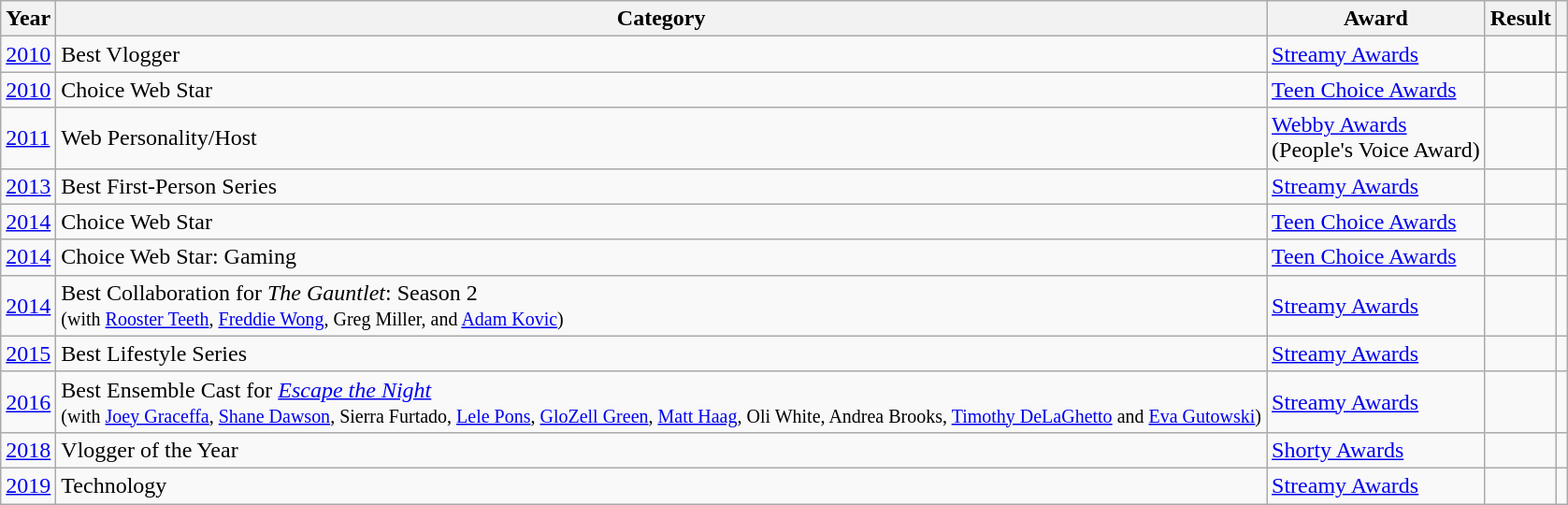<table class="wikitable">
<tr>
<th>Year</th>
<th>Category</th>
<th>Award</th>
<th>Result</th>
<th></th>
</tr>
<tr>
<td><a href='#'>2010</a></td>
<td>Best Vlogger</td>
<td><a href='#'>Streamy Awards</a></td>
<td></td>
<td></td>
</tr>
<tr>
<td><a href='#'>2010</a></td>
<td>Choice Web Star</td>
<td><a href='#'>Teen Choice Awards</a></td>
<td></td>
<td></td>
</tr>
<tr>
<td><a href='#'>2011</a></td>
<td>Web Personality/Host</td>
<td><a href='#'>Webby Awards</a><br>(People's Voice Award)</td>
<td></td>
<td></td>
</tr>
<tr>
<td><a href='#'>2013</a></td>
<td>Best First-Person Series</td>
<td><a href='#'>Streamy Awards</a></td>
<td></td>
<td></td>
</tr>
<tr>
<td><a href='#'>2014</a></td>
<td>Choice Web Star</td>
<td><a href='#'>Teen Choice Awards</a></td>
<td></td>
<td></td>
</tr>
<tr>
<td><a href='#'>2014</a></td>
<td>Choice Web Star: Gaming</td>
<td><a href='#'>Teen Choice Awards</a></td>
<td></td>
<td></td>
</tr>
<tr>
<td><a href='#'>2014</a></td>
<td>Best Collaboration for <em>The Gauntlet</em>: Season 2 <br><small>(with <a href='#'>Rooster Teeth</a>, <a href='#'>Freddie Wong</a>, Greg Miller, and <a href='#'>Adam Kovic</a>)</small></td>
<td><a href='#'>Streamy Awards</a></td>
<td></td>
<td></td>
</tr>
<tr>
<td><a href='#'>2015</a></td>
<td>Best Lifestyle Series</td>
<td><a href='#'>Streamy Awards</a></td>
<td></td>
<td></td>
</tr>
<tr>
<td><a href='#'>2016</a></td>
<td>Best Ensemble Cast for <em><a href='#'>Escape the Night</a></em> <br><small>(with <a href='#'>Joey Graceffa</a>, <a href='#'>Shane Dawson</a>, Sierra Furtado, <a href='#'>Lele Pons</a>, <a href='#'>GloZell Green</a>, <a href='#'>Matt Haag</a>, Oli White, Andrea Brooks, <a href='#'>Timothy DeLaGhetto</a> and <a href='#'>Eva Gutowski</a>)</small></td>
<td><a href='#'>Streamy Awards</a></td>
<td></td>
<td></td>
</tr>
<tr>
<td><a href='#'>2018</a></td>
<td>Vlogger of the Year</td>
<td><a href='#'>Shorty Awards</a></td>
<td></td>
<td></td>
</tr>
<tr>
<td><a href='#'>2019</a></td>
<td>Technology</td>
<td><a href='#'>Streamy Awards</a></td>
<td></td>
<td></td>
</tr>
</table>
